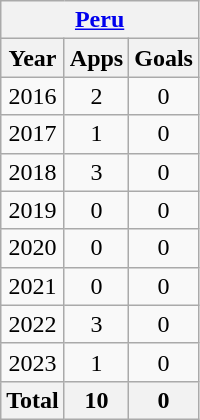<table class="wikitable" style="text-align:center">
<tr>
<th colspan=3><a href='#'>Peru</a></th>
</tr>
<tr>
<th>Year</th>
<th>Apps</th>
<th>Goals</th>
</tr>
<tr>
<td>2016</td>
<td>2</td>
<td>0</td>
</tr>
<tr>
<td>2017</td>
<td>1</td>
<td>0</td>
</tr>
<tr>
<td>2018</td>
<td>3</td>
<td>0</td>
</tr>
<tr>
<td>2019</td>
<td>0</td>
<td>0</td>
</tr>
<tr>
<td>2020</td>
<td>0</td>
<td>0</td>
</tr>
<tr>
<td>2021</td>
<td>0</td>
<td>0</td>
</tr>
<tr>
<td>2022</td>
<td>3</td>
<td>0</td>
</tr>
<tr>
<td>2023</td>
<td>1</td>
<td>0</td>
</tr>
<tr>
<th>Total</th>
<th>10</th>
<th>0</th>
</tr>
</table>
